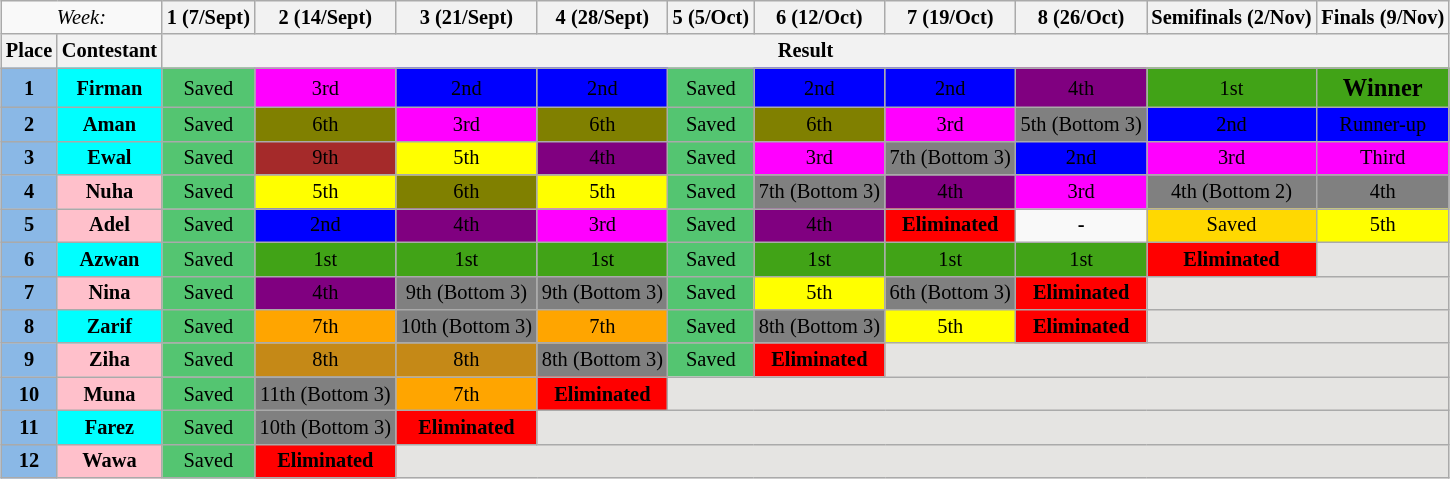<table class="wikitable" style="margin:1em auto; text-align:center; font-size:85%">
<tr>
<td colspan="2"><em>Week:</em></td>
<th>1 (7/Sept)</th>
<th>2 (14/Sept)</th>
<th>3 (21/Sept)</th>
<th>4 (28/Sept)</th>
<th>5 (5/Oct)</th>
<th>6 (12/Oct)</th>
<th>7 (19/Oct)</th>
<th>8 (26/Oct)</th>
<th>Semifinals (2/Nov)</th>
<th>Finals (9/Nov)</th>
</tr>
<tr>
<th>Place</th>
<th>Contestant</th>
<th colspan="10">Result</th>
</tr>
<tr>
<td style="background:#8ab8e6;"><strong>1</strong></td>
<td style="background:cyan;"><strong>Firman</strong></td>
<td style="background:#54C571;">Saved</td>
<td style="background:#FF00FF;">3rd</td>
<td style="background:#0000FF;">2nd</td>
<td style="background:#0000FF;">2nd</td>
<td style="background:#54C571;">Saved</td>
<td style="background:#0000FF;">2nd</td>
<td style="background:#0000FF;">2nd</td>
<td style="background:#800080;">4th</td>
<td style="background:#41A317;">1st</td>
<td style="background:#41A317;"><strong><big>Winner</big></strong></td>
</tr>
<tr>
<td style="background:#8ab8e6;"><strong>2</strong></td>
<td style="background:cyan;"><strong>Aman</strong></td>
<td style="background:#54C571;">Saved</td>
<td style="background:#808000;">6th</td>
<td style="background:#FF00FF;">3rd</td>
<td style="background:#808000;">6th</td>
<td style="background:#54C571;">Saved</td>
<td style="background:#808000;">6th</td>
<td style="background:#FF00FF;">3rd</td>
<td style="background:#808080;">5th (Bottom 3)</td>
<td style="background:#0000FF;">2nd</td>
<td style="background:#0000FF;">Runner-up</td>
</tr>
<tr>
<td style="background:#8ab8e6;"><strong>3</strong></td>
<td style="background:cyan;"><strong>Ewal</strong></td>
<td style="background:#54C571;">Saved</td>
<td style="background:#A52A2A;">9th</td>
<td style="background:#FFFF00;">5th</td>
<td style="background:#800080;">4th</td>
<td style="background:#54C571;">Saved</td>
<td style="background:#FF00FF;">3rd</td>
<td style="background:#808080;">7th (Bottom 3)</td>
<td style="background:#0000FF;">2nd</td>
<td style="background:#FF00FF;">3rd</td>
<td style="background:#FF00FF;">Third</td>
</tr>
<tr>
<td style="background:#8ab8e6;"><strong>4</strong></td>
<td style="background:pink;"><strong>Nuha</strong></td>
<td style="background:#54C571;">Saved</td>
<td style="background:#FFFF00;">5th</td>
<td style="background:#808000;">6th</td>
<td style="background:#FFFF00;">5th</td>
<td style="background:#54C571;">Saved</td>
<td style="background:#808080;">7th (Bottom 3)</td>
<td style="background:#800080;">4th</td>
<td style="background:#FF00FF;">3rd</td>
<td style="background:#808080;">4th (Bottom 2)</td>
<td style="background:#808080;">4th</td>
</tr>
<tr>
<td style="background:#8ab8e6;"><strong>5</strong></td>
<td style="background:pink;"><strong>Adel</strong></td>
<td style="background:#54C571;">Saved</td>
<td style="background:#0000FF;">2nd</td>
<td style="background:#800080;">4th</td>
<td style="background:#FF00FF;">3rd</td>
<td style="background:#54C571;">Saved</td>
<td style="background:#800080;">4th</td>
<td style="background:#FF0000;"><strong>Eliminated</strong></td>
<td><strong>-</strong></td>
<td style="background:#FFD801;">Saved</td>
<td style="background:#FFFF00;">5th</td>
</tr>
<tr>
<td style="background:#8ab8e6;"><strong>6</strong></td>
<td style="background:cyan;"><strong>Azwan</strong></td>
<td style="background:#54C571;">Saved</td>
<td style="background:#41A317;">1st</td>
<td style="background:#41A317;">1st</td>
<td style="background:#41A317;">1st</td>
<td style="background:#54C571;">Saved</td>
<td style="background:#41A317;">1st</td>
<td style="background:#41A317;">1st</td>
<td style="background:#41A317;">1st</td>
<td style="background:#FF0000;"><strong>Eliminated</strong></td>
<td style="background:#E5E4E2;" colspan="1"></td>
</tr>
<tr>
<td style="background:#8ab8e6;"><strong>7</strong></td>
<td style="background:pink;"><strong>Nina</strong></td>
<td style="background:#54C571;">Saved</td>
<td style="background:#800080;">4th</td>
<td style="background:#808080;">9th (Bottom 3)</td>
<td style="background:#808080;">9th (Bottom 3)</td>
<td style="background:#54C571;">Saved</td>
<td style="background:#FFFF00;">5th</td>
<td style="background:#808080;">6th (Bottom 3)</td>
<td style="background:#FF0000;"><strong>Eliminated</strong></td>
<td style="background:#E5E4E2;" colspan="2"></td>
</tr>
<tr>
<td style="background:#8ab8e6;"><strong>8</strong></td>
<td style="background:cyan;"><strong>Zarif</strong></td>
<td style="background:#54C571;">Saved</td>
<td style="background:#FFA500;">7th</td>
<td style="background:#808080;">10th (Bottom 3)</td>
<td style="background:#FFA500;">7th</td>
<td style="background:#54C571;">Saved</td>
<td style="background:#808080;">8th (Bottom 3)</td>
<td style="background:#FFFF00;">5th</td>
<td style="background:#FF0000;"><strong>Eliminated</strong></td>
<td style="background:#E5E4E2;" colspan="2"></td>
</tr>
<tr>
<td style="background:#8ab8e6;"><strong>9</strong></td>
<td style="background:pink;"><strong>Ziha</strong></td>
<td style="background:#54C571;">Saved</td>
<td style="background:#C58917;">8th</td>
<td style="background:#C58917;">8th</td>
<td style="background:#808080;">8th (Bottom 3)</td>
<td style="background:#54C571;">Saved</td>
<td style="background:#FF0000;"><strong>Eliminated</strong></td>
<td style="background:#E5E4E2;" colspan="4"></td>
</tr>
<tr>
<td style="background:#8ab8e6;"><strong>10</strong></td>
<td style="background:pink;"><strong>Muna</strong></td>
<td style="background:#54C571;">Saved</td>
<td style="background:#808080;">11th (Bottom 3)</td>
<td style="background:#FFA500;">7th</td>
<td style="background:#FF0000;"><strong>Eliminated</strong></td>
<td style="background:#E5E4E2;" colspan="6"></td>
</tr>
<tr>
<td style="background:#8ab8e6;"><strong>11</strong></td>
<td style="background:cyan;"><strong>Farez</strong></td>
<td style="background:#54C571;">Saved</td>
<td style="background:#808080;">10th (Bottom 3)</td>
<td style="background:#FF0000;"><strong>Eliminated</strong></td>
<td style="background:#E5E4E2;" colspan="7"></td>
</tr>
<tr>
<td style="background:#8ab8e6;"><strong>12</strong></td>
<td style="background:pink;"><strong>Wawa</strong></td>
<td style="background:#54C571;">Saved</td>
<td style="background:#FF0000;"><strong>Eliminated</strong></td>
<td style="background:#E5E4E2;" colspan="8"></td>
</tr>
</table>
